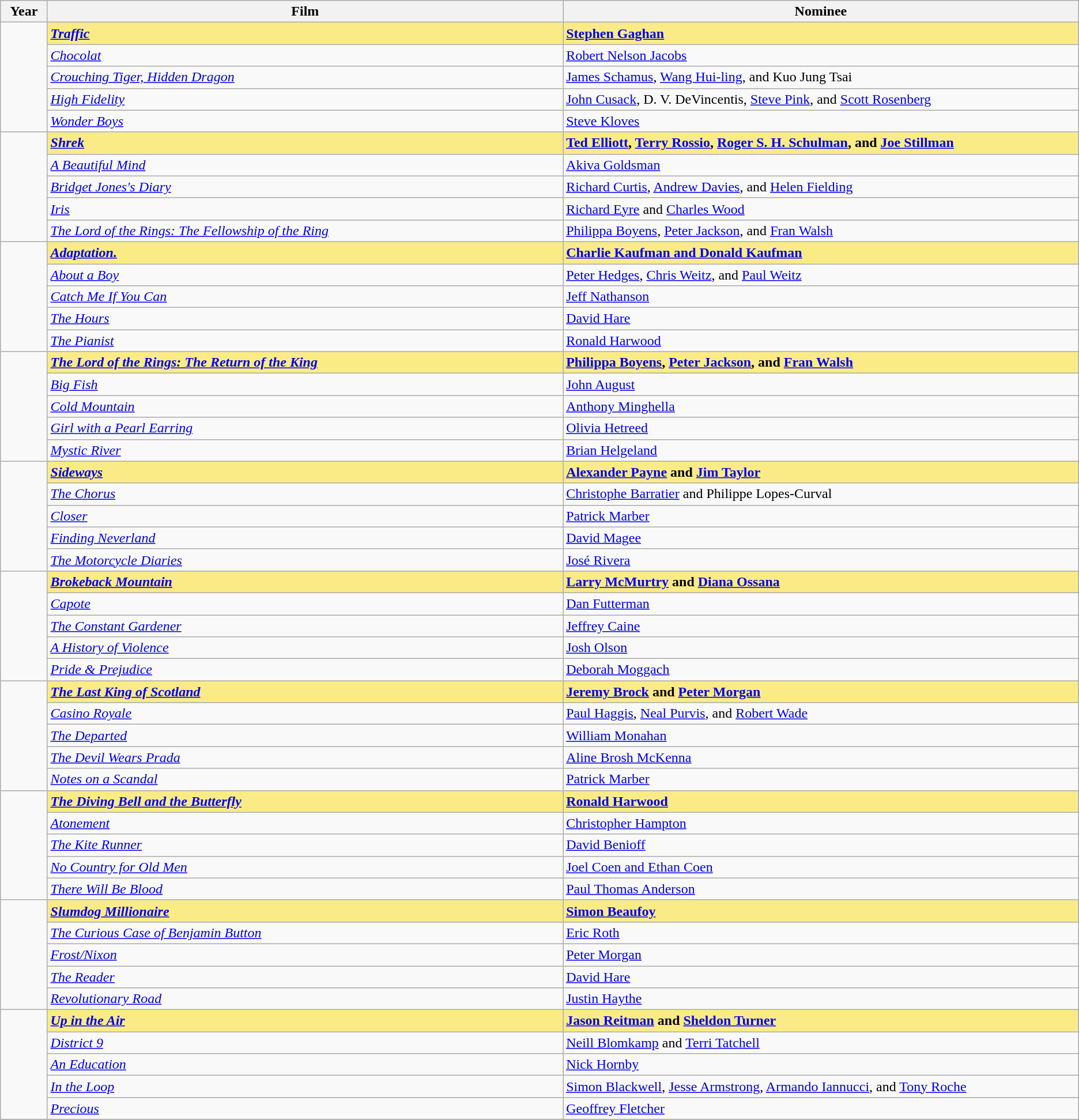<table class="wikitable">
<tr>
<th scope="col" style="width:2%;">Year</th>
<th scope="col" style="width:30%;">Film</th>
<th scope="col" style="width:30%;">Nominee</th>
</tr>
<tr>
<td rowspan="5"></td>
<td style="background:#FAEB86"><strong><em><a href='#'>Traffic</a></em></strong></td>
<td style="background:#FAEB86"><strong><a href='#'>Stephen Gaghan</a></strong></td>
</tr>
<tr>
<td><em><a href='#'>Chocolat</a></em></td>
<td><a href='#'>Robert Nelson Jacobs</a></td>
</tr>
<tr>
<td><em><a href='#'>Crouching Tiger, Hidden Dragon</a></em></td>
<td><a href='#'>James Schamus</a>, <a href='#'>Wang Hui-ling</a>, and Kuo Jung Tsai</td>
</tr>
<tr>
<td><em><a href='#'>High Fidelity</a></em></td>
<td><a href='#'>John Cusack</a>, D. V. DeVincentis, <a href='#'>Steve Pink</a>, and <a href='#'>Scott Rosenberg</a></td>
</tr>
<tr>
<td><em><a href='#'>Wonder Boys</a></em></td>
<td><a href='#'>Steve Kloves</a></td>
</tr>
<tr>
<td rowspan="5"></td>
<td style="background:#FAEB86"><strong><em><a href='#'>Shrek</a></em></strong></td>
<td style="background:#FAEB86"><strong><a href='#'>Ted Elliott</a>, <a href='#'>Terry Rossio</a>, <a href='#'>Roger S. H. Schulman</a>, and <a href='#'>Joe Stillman</a></strong></td>
</tr>
<tr>
<td><em><a href='#'>A Beautiful Mind</a></em></td>
<td><a href='#'>Akiva Goldsman</a></td>
</tr>
<tr>
<td><em><a href='#'>Bridget Jones's Diary</a></em></td>
<td><a href='#'>Richard Curtis</a>, <a href='#'>Andrew Davies</a>, and <a href='#'>Helen Fielding</a></td>
</tr>
<tr>
<td><em><a href='#'>Iris</a></em></td>
<td><a href='#'>Richard Eyre</a> and <a href='#'>Charles Wood</a></td>
</tr>
<tr>
<td><em><a href='#'>The Lord of the Rings: The Fellowship of the Ring</a></em></td>
<td><a href='#'>Philippa Boyens</a>, <a href='#'>Peter Jackson</a>, and <a href='#'>Fran Walsh</a></td>
</tr>
<tr>
<td rowspan="5"></td>
<td style="background:#FAEB86"><strong><em><a href='#'>Adaptation.</a></em></strong></td>
<td style="background:#FAEB86"><strong><a href='#'>Charlie Kaufman and Donald Kaufman</a></strong></td>
</tr>
<tr>
<td><em><a href='#'>About a Boy</a></em></td>
<td><a href='#'>Peter Hedges</a>, <a href='#'>Chris Weitz</a>, and <a href='#'>Paul Weitz</a></td>
</tr>
<tr>
<td><em><a href='#'>Catch Me If You Can</a></em></td>
<td><a href='#'>Jeff Nathanson</a></td>
</tr>
<tr>
<td><em><a href='#'>The Hours</a></em></td>
<td><a href='#'>David Hare</a></td>
</tr>
<tr>
<td><em><a href='#'>The Pianist</a></em></td>
<td><a href='#'>Ronald Harwood</a></td>
</tr>
<tr>
<td rowspan="5"></td>
<td style="background:#FAEB86"><strong><em><a href='#'>The Lord of the Rings: The Return of the King</a></em></strong></td>
<td style="background:#FAEB86"><strong><a href='#'>Philippa Boyens</a>, <a href='#'>Peter Jackson</a>, and <a href='#'>Fran Walsh</a></strong></td>
</tr>
<tr>
<td><em><a href='#'>Big Fish</a></em></td>
<td><a href='#'>John August</a></td>
</tr>
<tr>
<td><em><a href='#'>Cold Mountain</a></em></td>
<td><a href='#'>Anthony Minghella</a></td>
</tr>
<tr>
<td><em><a href='#'>Girl with a Pearl Earring</a></em></td>
<td><a href='#'>Olivia Hetreed</a></td>
</tr>
<tr>
<td><em><a href='#'>Mystic River</a></em></td>
<td><a href='#'>Brian Helgeland</a></td>
</tr>
<tr>
<td rowspan="5"></td>
<td style="background:#FAEB86"><strong><em><a href='#'>Sideways</a></em></strong></td>
<td style="background:#FAEB86"><strong><a href='#'>Alexander Payne</a> and <a href='#'>Jim Taylor</a></strong></td>
</tr>
<tr>
<td><em><a href='#'>The Chorus</a></em></td>
<td><a href='#'>Christophe Barratier</a> and Philippe Lopes-Curval</td>
</tr>
<tr>
<td><em><a href='#'>Closer</a></em></td>
<td><a href='#'>Patrick Marber</a></td>
</tr>
<tr>
<td><em><a href='#'>Finding Neverland</a></em></td>
<td><a href='#'>David Magee</a></td>
</tr>
<tr>
<td><em><a href='#'>The Motorcycle Diaries</a></em></td>
<td><a href='#'>José Rivera</a></td>
</tr>
<tr>
<td rowspan="5"></td>
<td style="background:#FAEB86"><strong><em><a href='#'>Brokeback Mountain</a></em></strong></td>
<td style="background:#FAEB86"><strong><a href='#'>Larry McMurtry</a> and <a href='#'>Diana Ossana</a></strong></td>
</tr>
<tr>
<td><em><a href='#'>Capote</a></em></td>
<td><a href='#'>Dan Futterman</a></td>
</tr>
<tr>
<td><em><a href='#'>The Constant Gardener</a></em></td>
<td><a href='#'>Jeffrey Caine</a></td>
</tr>
<tr>
<td><em><a href='#'>A History of Violence</a></em></td>
<td><a href='#'>Josh Olson</a></td>
</tr>
<tr>
<td><em><a href='#'>Pride & Prejudice</a></em></td>
<td><a href='#'>Deborah Moggach</a></td>
</tr>
<tr>
<td rowspan="5"></td>
<td style="background:#FAEB86"><strong><em><a href='#'>The Last King of Scotland</a></em></strong></td>
<td style="background:#FAEB86"><strong><a href='#'>Jeremy Brock</a> and <a href='#'>Peter Morgan</a></strong></td>
</tr>
<tr>
<td><em><a href='#'>Casino Royale</a></em></td>
<td><a href='#'>Paul Haggis</a>, <a href='#'>Neal Purvis</a>, and <a href='#'>Robert Wade</a></td>
</tr>
<tr>
<td><em><a href='#'>The Departed</a></em></td>
<td><a href='#'>William Monahan</a></td>
</tr>
<tr>
<td><em><a href='#'>The Devil Wears Prada</a></em></td>
<td><a href='#'>Aline Brosh McKenna</a></td>
</tr>
<tr>
<td><em><a href='#'>Notes on a Scandal</a></em></td>
<td><a href='#'>Patrick Marber</a></td>
</tr>
<tr>
<td rowspan="5"></td>
<td style="background:#FAEB86"><strong><em><a href='#'>The Diving Bell and the Butterfly</a></em></strong></td>
<td style="background:#FAEB86"><strong><a href='#'>Ronald Harwood</a></strong></td>
</tr>
<tr>
<td><em><a href='#'>Atonement</a></em></td>
<td><a href='#'>Christopher Hampton</a></td>
</tr>
<tr>
<td><em><a href='#'>The Kite Runner</a></em></td>
<td><a href='#'>David Benioff</a></td>
</tr>
<tr>
<td><em><a href='#'>No Country for Old Men</a></em></td>
<td><a href='#'>Joel Coen and Ethan Coen</a></td>
</tr>
<tr>
<td><em><a href='#'>There Will Be Blood</a></em></td>
<td><a href='#'>Paul Thomas Anderson</a></td>
</tr>
<tr>
<td rowspan="5"></td>
<td style="background:#FAEB86"><strong><em><a href='#'>Slumdog Millionaire</a></em></strong></td>
<td style="background:#FAEB86"><strong><a href='#'>Simon Beaufoy</a></strong></td>
</tr>
<tr>
<td><em><a href='#'>The Curious Case of Benjamin Button</a></em></td>
<td><a href='#'>Eric Roth</a></td>
</tr>
<tr>
<td><em><a href='#'>Frost/Nixon</a></em></td>
<td><a href='#'>Peter Morgan</a></td>
</tr>
<tr>
<td><em><a href='#'>The Reader</a></em></td>
<td><a href='#'>David Hare</a></td>
</tr>
<tr>
<td><em><a href='#'>Revolutionary Road</a></em></td>
<td><a href='#'>Justin Haythe</a></td>
</tr>
<tr>
<td rowspan="5"></td>
<td style="background:#FAEB86"><strong><em><a href='#'>Up in the Air</a></em></strong></td>
<td style="background:#FAEB86"><strong><a href='#'>Jason Reitman</a> and <a href='#'>Sheldon Turner</a></strong></td>
</tr>
<tr>
<td><em><a href='#'>District 9</a></em></td>
<td><a href='#'>Neill Blomkamp</a> and <a href='#'>Terri Tatchell</a></td>
</tr>
<tr>
<td><em><a href='#'>An Education</a></em></td>
<td><a href='#'>Nick Hornby</a></td>
</tr>
<tr>
<td><em><a href='#'>In the Loop</a></em></td>
<td><a href='#'>Simon Blackwell</a>, <a href='#'>Jesse Armstrong</a>, <a href='#'>Armando Iannucci</a>, and <a href='#'>Tony Roche</a></td>
</tr>
<tr>
<td><em><a href='#'>Precious</a></em></td>
<td><a href='#'>Geoffrey Fletcher</a></td>
</tr>
<tr>
</tr>
</table>
